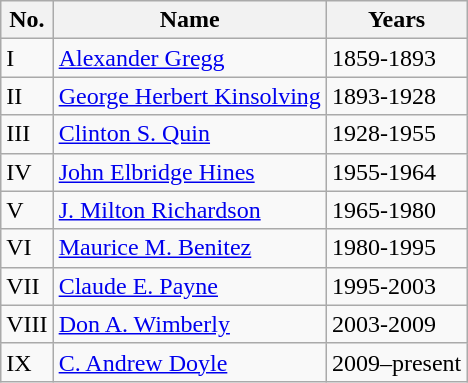<table class="wikitable">
<tr>
<th>No.</th>
<th>Name</th>
<th>Years</th>
</tr>
<tr>
<td>I</td>
<td><a href='#'>Alexander Gregg</a></td>
<td>1859-1893</td>
</tr>
<tr>
<td>II</td>
<td><a href='#'>George Herbert Kinsolving</a></td>
<td>1893-1928</td>
</tr>
<tr>
<td>III</td>
<td><a href='#'>Clinton S. Quin</a></td>
<td>1928-1955</td>
</tr>
<tr>
<td>IV</td>
<td><a href='#'>John Elbridge Hines</a></td>
<td>1955-1964</td>
</tr>
<tr>
<td>V</td>
<td><a href='#'>J. Milton Richardson</a></td>
<td>1965-1980</td>
</tr>
<tr>
<td>VI</td>
<td><a href='#'>Maurice M. Benitez</a></td>
<td>1980-1995</td>
</tr>
<tr>
<td>VII</td>
<td><a href='#'>Claude E. Payne</a></td>
<td>1995-2003</td>
</tr>
<tr>
<td>VIII</td>
<td><a href='#'>Don A. Wimberly</a></td>
<td>2003-2009</td>
</tr>
<tr>
<td>IX</td>
<td><a href='#'>C. Andrew Doyle</a></td>
<td>2009–present</td>
</tr>
</table>
